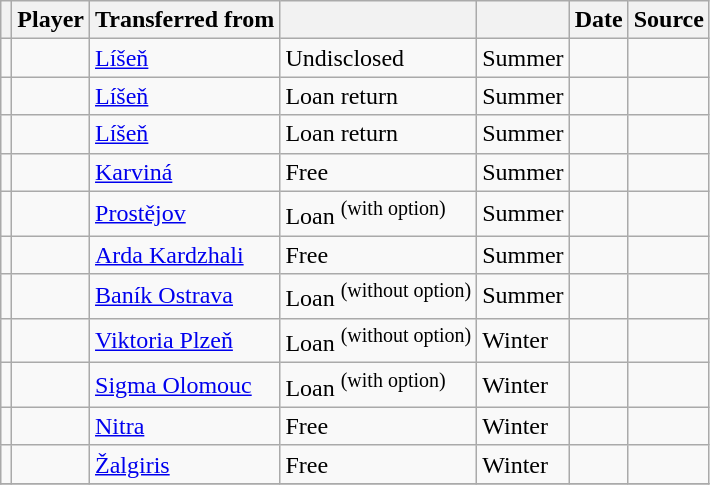<table class="wikitable plainrowheaders sortable">
<tr>
<th></th>
<th scope=col>Player</th>
<th scope=col>Transferred from</th>
<th></th>
<th></th>
<th scope=col>Date</th>
<th scope=col>Source</th>
</tr>
<tr>
<td align=center></td>
<td></td>
<td> <a href='#'>Líšeň</a></td>
<td>Undisclosed</td>
<td>Summer</td>
<td></td>
<td></td>
</tr>
<tr>
<td align=center></td>
<td></td>
<td> <a href='#'>Líšeň</a></td>
<td>Loan return</td>
<td>Summer</td>
<td></td>
<td></td>
</tr>
<tr>
<td align=center></td>
<td></td>
<td> <a href='#'>Líšeň</a></td>
<td>Loan return</td>
<td>Summer</td>
<td></td>
<td></td>
</tr>
<tr>
<td align=center></td>
<td></td>
<td> <a href='#'>Karviná</a></td>
<td>Free</td>
<td>Summer</td>
<td></td>
<td></td>
</tr>
<tr>
<td align=center></td>
<td></td>
<td> <a href='#'>Prostějov</a></td>
<td>Loan <sup>(with option)</sup></td>
<td>Summer</td>
<td></td>
<td></td>
</tr>
<tr>
<td align=center></td>
<td></td>
<td> <a href='#'>Arda Kardzhali</a></td>
<td>Free</td>
<td>Summer</td>
<td></td>
<td></td>
</tr>
<tr>
<td align=center></td>
<td></td>
<td> <a href='#'>Baník Ostrava</a></td>
<td>Loan <sup>(without option)</sup></td>
<td>Summer</td>
<td></td>
<td></td>
</tr>
<tr>
<td align=center></td>
<td></td>
<td> <a href='#'>Viktoria Plzeň</a></td>
<td>Loan <sup>(without option)</sup></td>
<td>Winter</td>
<td></td>
<td></td>
</tr>
<tr>
<td align=center></td>
<td></td>
<td> <a href='#'>Sigma Olomouc</a></td>
<td>Loan <sup>(with option)</sup></td>
<td>Winter</td>
<td></td>
<td></td>
</tr>
<tr>
<td align=center></td>
<td></td>
<td> <a href='#'>Nitra</a></td>
<td>Free</td>
<td>Winter</td>
<td></td>
<td></td>
</tr>
<tr>
<td align=center></td>
<td></td>
<td> <a href='#'>Žalgiris</a></td>
<td>Free</td>
<td>Winter</td>
<td></td>
<td></td>
</tr>
<tr>
</tr>
</table>
